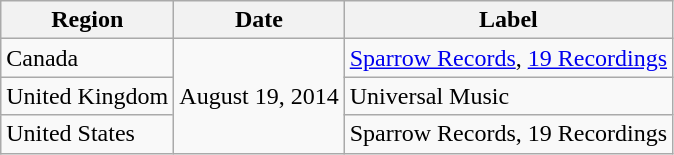<table class="wikitable">
<tr>
<th>Region</th>
<th>Date</th>
<th>Label</th>
</tr>
<tr>
<td>Canada</td>
<td rowspan="3">August 19, 2014</td>
<td><a href='#'>Sparrow Records</a>, <a href='#'>19 Recordings</a></td>
</tr>
<tr>
<td>United Kingdom</td>
<td>Universal Music</td>
</tr>
<tr>
<td>United States</td>
<td>Sparrow Records, 19 Recordings</td>
</tr>
</table>
